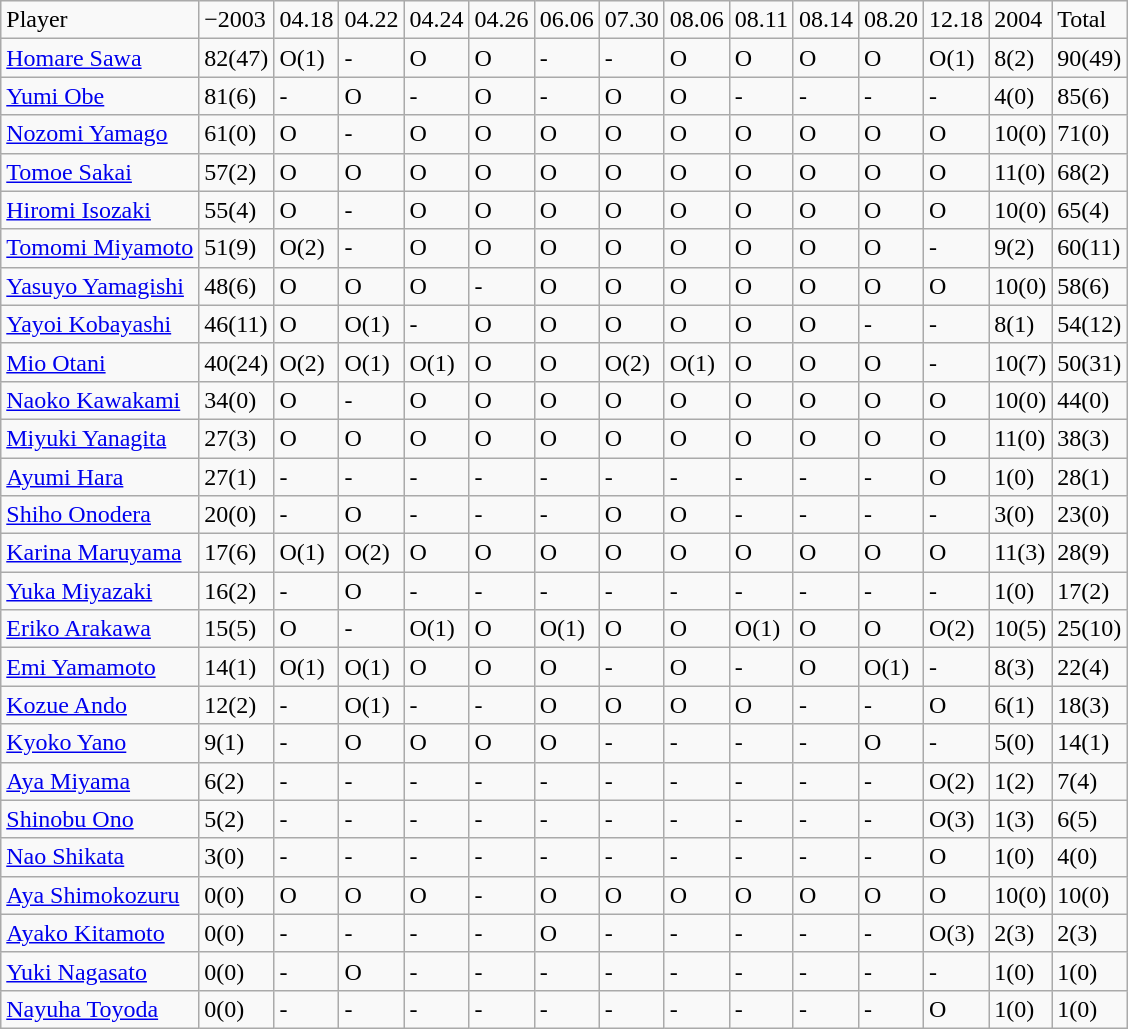<table class="wikitable" style="text-align:left;">
<tr>
<td>Player</td>
<td>−2003</td>
<td>04.18</td>
<td>04.22</td>
<td>04.24</td>
<td>04.26</td>
<td>06.06</td>
<td>07.30</td>
<td>08.06</td>
<td>08.11</td>
<td>08.14</td>
<td>08.20</td>
<td>12.18</td>
<td>2004</td>
<td>Total</td>
</tr>
<tr>
<td><a href='#'>Homare Sawa</a></td>
<td>82(47)</td>
<td>O(1)</td>
<td>-</td>
<td>O</td>
<td>O</td>
<td>-</td>
<td>-</td>
<td>O</td>
<td>O</td>
<td>O</td>
<td>O</td>
<td>O(1)</td>
<td>8(2)</td>
<td>90(49)</td>
</tr>
<tr>
<td><a href='#'>Yumi Obe</a></td>
<td>81(6)</td>
<td>-</td>
<td>O</td>
<td>-</td>
<td>O</td>
<td>-</td>
<td>O</td>
<td>O</td>
<td>-</td>
<td>-</td>
<td>-</td>
<td>-</td>
<td>4(0)</td>
<td>85(6)</td>
</tr>
<tr>
<td><a href='#'>Nozomi Yamago</a></td>
<td>61(0)</td>
<td>O</td>
<td>-</td>
<td>O</td>
<td>O</td>
<td>O</td>
<td>O</td>
<td>O</td>
<td>O</td>
<td>O</td>
<td>O</td>
<td>O</td>
<td>10(0)</td>
<td>71(0)</td>
</tr>
<tr>
<td><a href='#'>Tomoe Sakai</a></td>
<td>57(2)</td>
<td>O</td>
<td>O</td>
<td>O</td>
<td>O</td>
<td>O</td>
<td>O</td>
<td>O</td>
<td>O</td>
<td>O</td>
<td>O</td>
<td>O</td>
<td>11(0)</td>
<td>68(2)</td>
</tr>
<tr>
<td><a href='#'>Hiromi Isozaki</a></td>
<td>55(4)</td>
<td>O</td>
<td>-</td>
<td>O</td>
<td>O</td>
<td>O</td>
<td>O</td>
<td>O</td>
<td>O</td>
<td>O</td>
<td>O</td>
<td>O</td>
<td>10(0)</td>
<td>65(4)</td>
</tr>
<tr>
<td><a href='#'>Tomomi Miyamoto</a></td>
<td>51(9)</td>
<td>O(2)</td>
<td>-</td>
<td>O</td>
<td>O</td>
<td>O</td>
<td>O</td>
<td>O</td>
<td>O</td>
<td>O</td>
<td>O</td>
<td>-</td>
<td>9(2)</td>
<td>60(11)</td>
</tr>
<tr>
<td><a href='#'>Yasuyo Yamagishi</a></td>
<td>48(6)</td>
<td>O</td>
<td>O</td>
<td>O</td>
<td>-</td>
<td>O</td>
<td>O</td>
<td>O</td>
<td>O</td>
<td>O</td>
<td>O</td>
<td>O</td>
<td>10(0)</td>
<td>58(6)</td>
</tr>
<tr>
<td><a href='#'>Yayoi Kobayashi</a></td>
<td>46(11)</td>
<td>O</td>
<td>O(1)</td>
<td>-</td>
<td>O</td>
<td>O</td>
<td>O</td>
<td>O</td>
<td>O</td>
<td>O</td>
<td>-</td>
<td>-</td>
<td>8(1)</td>
<td>54(12)</td>
</tr>
<tr>
<td><a href='#'>Mio Otani</a></td>
<td>40(24)</td>
<td>O(2)</td>
<td>O(1)</td>
<td>O(1)</td>
<td>O</td>
<td>O</td>
<td>O(2)</td>
<td>O(1)</td>
<td>O</td>
<td>O</td>
<td>O</td>
<td>-</td>
<td>10(7)</td>
<td>50(31)</td>
</tr>
<tr>
<td><a href='#'>Naoko Kawakami</a></td>
<td>34(0)</td>
<td>O</td>
<td>-</td>
<td>O</td>
<td>O</td>
<td>O</td>
<td>O</td>
<td>O</td>
<td>O</td>
<td>O</td>
<td>O</td>
<td>O</td>
<td>10(0)</td>
<td>44(0)</td>
</tr>
<tr>
<td><a href='#'>Miyuki Yanagita</a></td>
<td>27(3)</td>
<td>O</td>
<td>O</td>
<td>O</td>
<td>O</td>
<td>O</td>
<td>O</td>
<td>O</td>
<td>O</td>
<td>O</td>
<td>O</td>
<td>O</td>
<td>11(0)</td>
<td>38(3)</td>
</tr>
<tr>
<td><a href='#'>Ayumi Hara</a></td>
<td>27(1)</td>
<td>-</td>
<td>-</td>
<td>-</td>
<td>-</td>
<td>-</td>
<td>-</td>
<td>-</td>
<td>-</td>
<td>-</td>
<td>-</td>
<td>O</td>
<td>1(0)</td>
<td>28(1)</td>
</tr>
<tr>
<td><a href='#'>Shiho Onodera</a></td>
<td>20(0)</td>
<td>-</td>
<td>O</td>
<td>-</td>
<td>-</td>
<td>-</td>
<td>O</td>
<td>O</td>
<td>-</td>
<td>-</td>
<td>-</td>
<td>-</td>
<td>3(0)</td>
<td>23(0)</td>
</tr>
<tr>
<td><a href='#'>Karina Maruyama</a></td>
<td>17(6)</td>
<td>O(1)</td>
<td>O(2)</td>
<td>O</td>
<td>O</td>
<td>O</td>
<td>O</td>
<td>O</td>
<td>O</td>
<td>O</td>
<td>O</td>
<td>O</td>
<td>11(3)</td>
<td>28(9)</td>
</tr>
<tr>
<td><a href='#'>Yuka Miyazaki</a></td>
<td>16(2)</td>
<td>-</td>
<td>O</td>
<td>-</td>
<td>-</td>
<td>-</td>
<td>-</td>
<td>-</td>
<td>-</td>
<td>-</td>
<td>-</td>
<td>-</td>
<td>1(0)</td>
<td>17(2)</td>
</tr>
<tr>
<td><a href='#'>Eriko Arakawa</a></td>
<td>15(5)</td>
<td>O</td>
<td>-</td>
<td>O(1)</td>
<td>O</td>
<td>O(1)</td>
<td>O</td>
<td>O</td>
<td>O(1)</td>
<td>O</td>
<td>O</td>
<td>O(2)</td>
<td>10(5)</td>
<td>25(10)</td>
</tr>
<tr>
<td><a href='#'>Emi Yamamoto</a></td>
<td>14(1)</td>
<td>O(1)</td>
<td>O(1)</td>
<td>O</td>
<td>O</td>
<td>O</td>
<td>-</td>
<td>O</td>
<td>-</td>
<td>O</td>
<td>O(1)</td>
<td>-</td>
<td>8(3)</td>
<td>22(4)</td>
</tr>
<tr>
<td><a href='#'>Kozue Ando</a></td>
<td>12(2)</td>
<td>-</td>
<td>O(1)</td>
<td>-</td>
<td>-</td>
<td>O</td>
<td>O</td>
<td>O</td>
<td>O</td>
<td>-</td>
<td>-</td>
<td>O</td>
<td>6(1)</td>
<td>18(3)</td>
</tr>
<tr>
<td><a href='#'>Kyoko Yano</a></td>
<td>9(1)</td>
<td>-</td>
<td>O</td>
<td>O</td>
<td>O</td>
<td>O</td>
<td>-</td>
<td>-</td>
<td>-</td>
<td>-</td>
<td>O</td>
<td>-</td>
<td>5(0)</td>
<td>14(1)</td>
</tr>
<tr>
<td><a href='#'>Aya Miyama</a></td>
<td>6(2)</td>
<td>-</td>
<td>-</td>
<td>-</td>
<td>-</td>
<td>-</td>
<td>-</td>
<td>-</td>
<td>-</td>
<td>-</td>
<td>-</td>
<td>O(2)</td>
<td>1(2)</td>
<td>7(4)</td>
</tr>
<tr>
<td><a href='#'>Shinobu Ono</a></td>
<td>5(2)</td>
<td>-</td>
<td>-</td>
<td>-</td>
<td>-</td>
<td>-</td>
<td>-</td>
<td>-</td>
<td>-</td>
<td>-</td>
<td>-</td>
<td>O(3)</td>
<td>1(3)</td>
<td>6(5)</td>
</tr>
<tr>
<td><a href='#'>Nao Shikata</a></td>
<td>3(0)</td>
<td>-</td>
<td>-</td>
<td>-</td>
<td>-</td>
<td>-</td>
<td>-</td>
<td>-</td>
<td>-</td>
<td>-</td>
<td>-</td>
<td>O</td>
<td>1(0)</td>
<td>4(0)</td>
</tr>
<tr>
<td><a href='#'>Aya Shimokozuru</a></td>
<td>0(0)</td>
<td>O</td>
<td>O</td>
<td>O</td>
<td>-</td>
<td>O</td>
<td>O</td>
<td>O</td>
<td>O</td>
<td>O</td>
<td>O</td>
<td>O</td>
<td>10(0)</td>
<td>10(0)</td>
</tr>
<tr>
<td><a href='#'>Ayako Kitamoto</a></td>
<td>0(0)</td>
<td>-</td>
<td>-</td>
<td>-</td>
<td>-</td>
<td>O</td>
<td>-</td>
<td>-</td>
<td>-</td>
<td>-</td>
<td>-</td>
<td>O(3)</td>
<td>2(3)</td>
<td>2(3)</td>
</tr>
<tr>
<td><a href='#'>Yuki Nagasato</a></td>
<td>0(0)</td>
<td>-</td>
<td>O</td>
<td>-</td>
<td>-</td>
<td>-</td>
<td>-</td>
<td>-</td>
<td>-</td>
<td>-</td>
<td>-</td>
<td>-</td>
<td>1(0)</td>
<td>1(0)</td>
</tr>
<tr>
<td><a href='#'>Nayuha Toyoda</a></td>
<td>0(0)</td>
<td>-</td>
<td>-</td>
<td>-</td>
<td>-</td>
<td>-</td>
<td>-</td>
<td>-</td>
<td>-</td>
<td>-</td>
<td>-</td>
<td>O</td>
<td>1(0)</td>
<td>1(0)</td>
</tr>
</table>
